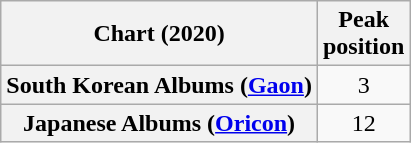<table class="wikitable plainrowheaders" style="text-align:center">
<tr>
<th scope="col">Chart (2020)</th>
<th scope="col">Peak<br>position</th>
</tr>
<tr>
<th scope="row">South Korean Albums (<a href='#'>Gaon</a>)</th>
<td>3</td>
</tr>
<tr>
<th scope="row">Japanese Albums (<a href='#'>Oricon</a>)</th>
<td>12</td>
</tr>
</table>
